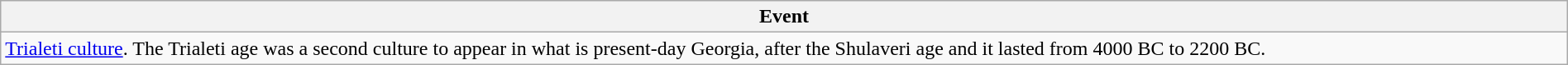<table class="wikitable" width="100%">
<tr>
<th style="width:6%">Event</th>
</tr>
<tr>
<td><a href='#'>Trialeti culture</a>. The Trialeti age was a second culture to appear in what is present-day Georgia, after the Shulaveri age and it lasted from 4000 BC to 2200 BC.</td>
</tr>
</table>
